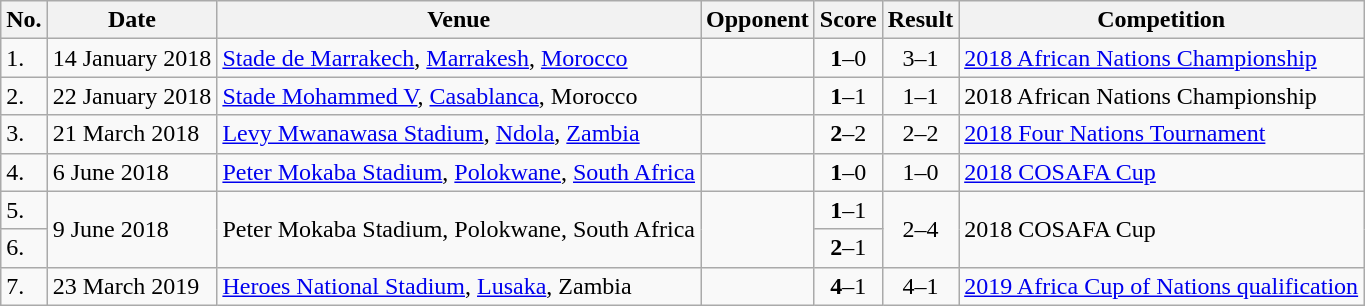<table class="wikitable" style="font-size:100%;">
<tr>
<th>No.</th>
<th>Date</th>
<th>Venue</th>
<th>Opponent</th>
<th>Score</th>
<th>Result</th>
<th>Competition</th>
</tr>
<tr>
<td>1.</td>
<td>14 January 2018</td>
<td><a href='#'>Stade de Marrakech</a>, <a href='#'>Marrakesh</a>, <a href='#'>Morocco</a></td>
<td></td>
<td align=center><strong>1</strong>–0</td>
<td align=center>3–1</td>
<td><a href='#'>2018 African Nations Championship</a></td>
</tr>
<tr>
<td>2.</td>
<td>22 January 2018</td>
<td><a href='#'>Stade Mohammed V</a>, <a href='#'>Casablanca</a>, Morocco</td>
<td></td>
<td align=center><strong>1</strong>–1</td>
<td align=center>1–1</td>
<td>2018 African Nations Championship</td>
</tr>
<tr>
<td>3.</td>
<td>21 March 2018</td>
<td><a href='#'>Levy Mwanawasa Stadium</a>, <a href='#'>Ndola</a>, <a href='#'>Zambia</a></td>
<td></td>
<td align=center><strong>2</strong>–2</td>
<td align=center>2–2 <br></td>
<td><a href='#'>2018 Four Nations Tournament</a></td>
</tr>
<tr>
<td>4.</td>
<td>6 June 2018</td>
<td><a href='#'>Peter Mokaba Stadium</a>, <a href='#'>Polokwane</a>, <a href='#'>South Africa</a></td>
<td></td>
<td align=center><strong>1</strong>–0</td>
<td align=center>1–0</td>
<td><a href='#'>2018 COSAFA Cup</a></td>
</tr>
<tr>
<td>5.</td>
<td rowspan="2">9 June 2018</td>
<td rowspan="2">Peter Mokaba Stadium, Polokwane, South Africa</td>
<td rowspan="2"></td>
<td align=center><strong>1</strong>–1</td>
<td rowspan="2" style="text-align:center">2–4 </td>
<td rowspan="2">2018 COSAFA Cup</td>
</tr>
<tr>
<td>6.</td>
<td align=center><strong>2</strong>–1</td>
</tr>
<tr>
<td>7.</td>
<td>23 March 2019</td>
<td><a href='#'>Heroes National Stadium</a>, <a href='#'>Lusaka</a>, Zambia</td>
<td></td>
<td align=center><strong>4</strong>–1</td>
<td align=center>4–1</td>
<td><a href='#'>2019 Africa Cup of Nations qualification</a></td>
</tr>
</table>
